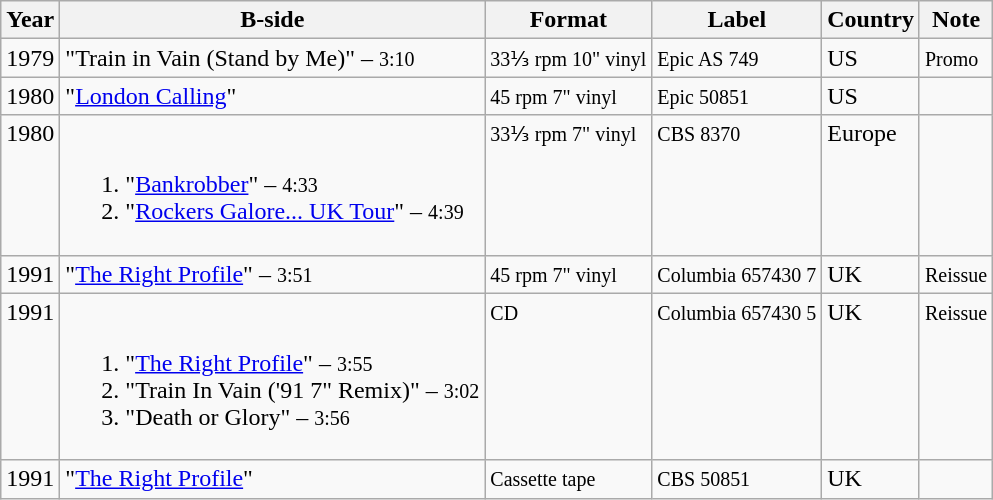<table class="wikitable">
<tr>
<th style="text-align:center;">Year</th>
<th style="text-align:center;">B-side</th>
<th style="text-align:center;">Format</th>
<th style="text-align:center;">Label</th>
<th style="text-align:center;">Country</th>
<th style="text-align:center;">Note</th>
</tr>
<tr>
<td valign="top">1979</td>
<td valign="top">"Train in Vain (Stand by Me)" – <small>3:10</small></td>
<td valign="top"><small>33⅓ rpm 10" vinyl</small></td>
<td valign="top"><small>Epic AS 749</small></td>
<td valign="top">US</td>
<td valign="top"><small>Promo</small></td>
</tr>
<tr>
<td valign="top">1980</td>
<td valign="top">"<a href='#'>London Calling</a>"</td>
<td valign="top"><small>45 rpm 7" vinyl</small></td>
<td valign="top"><small>Epic 50851</small></td>
<td valign="top">US</td>
<td valign="top"></td>
</tr>
<tr>
<td valign="top">1980</td>
<td valign="top"><br><ol><li>"<a href='#'>Bankrobber</a>" – <small>4:33</small></li><li>"<a href='#'>Rockers Galore... UK Tour</a>" – <small>4:39</small></li></ol></td>
<td valign="top"><small>33⅓ rpm 7" vinyl</small></td>
<td valign="top"><small>CBS 8370</small></td>
<td valign="top">Europe</td>
<td valign="top"><small><em> </em></small></td>
</tr>
<tr>
<td valign="top">1991</td>
<td valign="top">"<a href='#'>The Right Profile</a>" – <small>3:51</small></td>
<td valign="top"><small>45 rpm 7" vinyl</small></td>
<td valign="top"><small>Columbia 657430 7</small></td>
<td valign="top">UK</td>
<td valign="top"><small>Reissue</small></td>
</tr>
<tr>
<td valign="top">1991</td>
<td valign="top"><br><ol><li>"<a href='#'>The Right Profile</a>" – <small>3:55</small></li><li>"Train In Vain ('91 7" Remix)" – <small>3:02</small></li><li>"Death or Glory" – <small>3:56</small></li></ol></td>
<td valign="top"><small>CD</small></td>
<td valign="top"><small>Columbia 657430 5</small></td>
<td valign="top">UK</td>
<td valign="top"><small>Reissue</small></td>
</tr>
<tr>
<td valign="top">1991</td>
<td valign="top">"<a href='#'>The Right Profile</a>"</td>
<td valign="top"><small>Cassette tape</small></td>
<td valign="top"><small>CBS 50851</small></td>
<td valign="top">UK</td>
<td valign="top"></td>
</tr>
</table>
